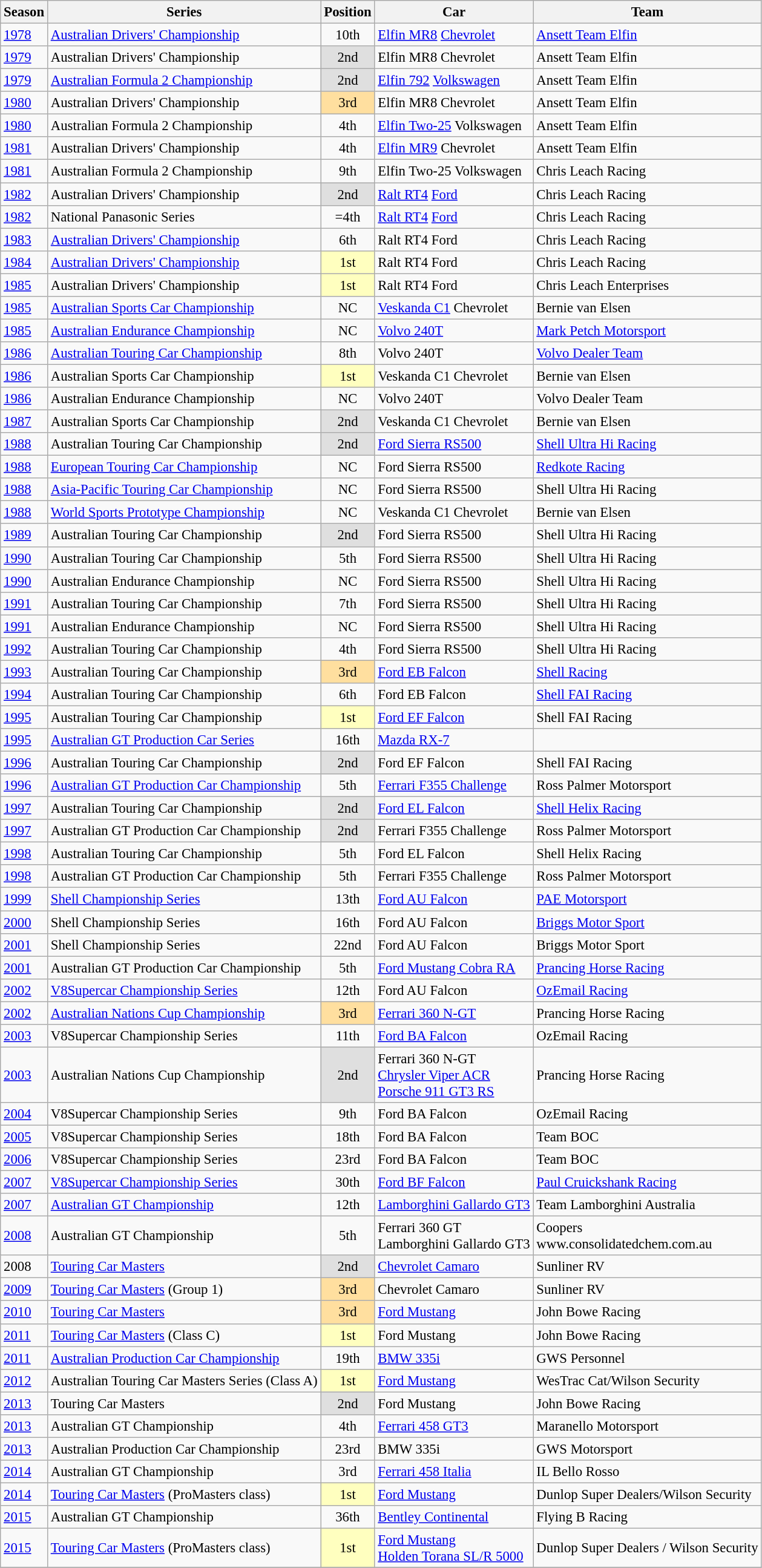<table class="wikitable" style="font-size: 95%;">
<tr>
<th>Season</th>
<th>Series</th>
<th>Position</th>
<th>Car</th>
<th>Team</th>
</tr>
<tr>
<td><a href='#'>1978</a></td>
<td><a href='#'>Australian Drivers' Championship</a></td>
<td align="center">10th</td>
<td><a href='#'>Elfin MR8</a> <a href='#'>Chevrolet</a></td>
<td><a href='#'>Ansett Team Elfin</a></td>
</tr>
<tr>
<td><a href='#'>1979</a></td>
<td>Australian Drivers' Championship</td>
<td align="center" style="background:#dfdfdf;">2nd</td>
<td>Elfin MR8 Chevrolet</td>
<td>Ansett Team Elfin</td>
</tr>
<tr>
<td><a href='#'>1979</a></td>
<td><a href='#'>Australian Formula 2 Championship</a></td>
<td align="center" style="background:#dfdfdf;">2nd</td>
<td><a href='#'>Elfin 792</a> <a href='#'>Volkswagen</a></td>
<td>Ansett Team Elfin</td>
</tr>
<tr>
<td><a href='#'>1980</a></td>
<td>Australian Drivers' Championship</td>
<td align="center" style="background:#ffdf9f;">3rd</td>
<td>Elfin MR8 Chevrolet</td>
<td>Ansett Team Elfin</td>
</tr>
<tr>
<td><a href='#'>1980</a></td>
<td>Australian Formula 2 Championship</td>
<td align="center">4th</td>
<td><a href='#'>Elfin Two-25</a> Volkswagen</td>
<td>Ansett Team Elfin</td>
</tr>
<tr>
<td><a href='#'>1981</a></td>
<td>Australian Drivers' Championship</td>
<td align="center">4th</td>
<td><a href='#'>Elfin MR9</a> Chevrolet</td>
<td>Ansett Team Elfin</td>
</tr>
<tr>
<td><a href='#'>1981</a></td>
<td>Australian Formula 2 Championship</td>
<td align="center">9th</td>
<td>Elfin Two-25 Volkswagen</td>
<td>Chris Leach Racing</td>
</tr>
<tr>
<td><a href='#'>1982</a></td>
<td>Australian Drivers' Championship</td>
<td align="center" style="background:#dfdfdf;">2nd</td>
<td><a href='#'>Ralt RT4</a> <a href='#'>Ford</a></td>
<td>Chris Leach Racing</td>
</tr>
<tr>
<td><a href='#'>1982</a></td>
<td>National Panasonic Series</td>
<td align="center">=4th</td>
<td><a href='#'>Ralt RT4</a> <a href='#'>Ford</a></td>
<td>Chris Leach Racing</td>
</tr>
<tr>
<td><a href='#'>1983</a></td>
<td><a href='#'>Australian Drivers' Championship</a></td>
<td align="center">6th</td>
<td>Ralt RT4 Ford</td>
<td>Chris Leach Racing</td>
</tr>
<tr>
<td><a href='#'>1984</a></td>
<td><a href='#'>Australian Drivers' Championship</a></td>
<td align="center" style="background:#ffffbf;">1st</td>
<td>Ralt RT4 Ford</td>
<td>Chris Leach Racing</td>
</tr>
<tr>
<td><a href='#'>1985</a></td>
<td>Australian Drivers' Championship</td>
<td align="center" style="background:#ffffbf;">1st</td>
<td>Ralt RT4 Ford</td>
<td>Chris Leach Enterprises</td>
</tr>
<tr>
<td><a href='#'>1985</a></td>
<td><a href='#'>Australian Sports Car Championship</a></td>
<td align="center">NC</td>
<td><a href='#'>Veskanda C1</a> Chevrolet</td>
<td>Bernie van Elsen</td>
</tr>
<tr>
<td><a href='#'>1985</a></td>
<td><a href='#'>Australian Endurance Championship</a></td>
<td align="center">NC</td>
<td><a href='#'>Volvo 240T</a></td>
<td><a href='#'>Mark Petch Motorsport</a></td>
</tr>
<tr>
<td><a href='#'>1986</a></td>
<td><a href='#'>Australian Touring Car Championship</a></td>
<td align="center">8th</td>
<td>Volvo 240T</td>
<td><a href='#'>Volvo Dealer Team</a></td>
</tr>
<tr>
<td><a href='#'>1986</a></td>
<td>Australian Sports Car Championship</td>
<td align="center" style="background:#ffffbf;">1st</td>
<td>Veskanda C1 Chevrolet</td>
<td>Bernie van Elsen</td>
</tr>
<tr>
<td><a href='#'>1986</a></td>
<td>Australian Endurance Championship</td>
<td align="center">NC</td>
<td>Volvo 240T</td>
<td>Volvo Dealer Team</td>
</tr>
<tr>
<td><a href='#'>1987</a></td>
<td>Australian Sports Car Championship</td>
<td align="center" style="background:#dfdfdf;">2nd</td>
<td>Veskanda C1 Chevrolet</td>
<td>Bernie van Elsen</td>
</tr>
<tr>
<td><a href='#'>1988</a></td>
<td>Australian Touring Car Championship</td>
<td align="center" style="background:#dfdfdf;">2nd</td>
<td><a href='#'>Ford Sierra RS500</a></td>
<td><a href='#'>Shell Ultra Hi Racing</a></td>
</tr>
<tr>
<td><a href='#'>1988</a></td>
<td><a href='#'>European Touring Car Championship</a></td>
<td align="center">NC</td>
<td>Ford Sierra RS500</td>
<td><a href='#'>Redkote Racing</a></td>
</tr>
<tr>
<td><a href='#'>1988</a></td>
<td><a href='#'>Asia-Pacific Touring Car Championship</a></td>
<td align="center">NC</td>
<td>Ford Sierra RS500</td>
<td>Shell Ultra Hi Racing</td>
</tr>
<tr>
<td><a href='#'>1988</a></td>
<td><a href='#'>World Sports Prototype Championship</a></td>
<td align="center">NC</td>
<td>Veskanda C1 Chevrolet</td>
<td>Bernie van Elsen</td>
</tr>
<tr>
<td><a href='#'>1989</a></td>
<td>Australian Touring Car Championship</td>
<td align="center" style="background:#dfdfdf;">2nd</td>
<td>Ford Sierra RS500</td>
<td>Shell Ultra Hi Racing</td>
</tr>
<tr>
<td><a href='#'>1990</a></td>
<td>Australian Touring Car Championship</td>
<td align="center">5th</td>
<td>Ford Sierra RS500</td>
<td>Shell Ultra Hi Racing</td>
</tr>
<tr>
<td><a href='#'>1990</a></td>
<td>Australian Endurance Championship</td>
<td align="center">NC</td>
<td>Ford Sierra RS500</td>
<td>Shell Ultra Hi Racing</td>
</tr>
<tr>
<td><a href='#'>1991</a></td>
<td>Australian Touring Car Championship</td>
<td align="center">7th</td>
<td>Ford Sierra RS500</td>
<td>Shell Ultra Hi Racing</td>
</tr>
<tr>
<td><a href='#'>1991</a></td>
<td>Australian Endurance Championship</td>
<td align="center">NC</td>
<td>Ford Sierra RS500</td>
<td>Shell Ultra Hi Racing</td>
</tr>
<tr>
<td><a href='#'>1992</a></td>
<td>Australian Touring Car Championship</td>
<td align="center">4th</td>
<td>Ford Sierra RS500</td>
<td>Shell Ultra Hi Racing</td>
</tr>
<tr>
<td><a href='#'>1993</a></td>
<td>Australian Touring Car Championship</td>
<td align="center" style="background:#ffdf9f;">3rd</td>
<td><a href='#'>Ford EB Falcon</a></td>
<td><a href='#'>Shell Racing</a></td>
</tr>
<tr>
<td><a href='#'>1994</a></td>
<td>Australian Touring Car Championship</td>
<td align="center">6th</td>
<td>Ford EB Falcon</td>
<td><a href='#'>Shell FAI Racing</a></td>
</tr>
<tr>
<td><a href='#'>1995</a></td>
<td>Australian Touring Car Championship</td>
<td align="center" style="background:#ffffbf;">1st</td>
<td><a href='#'>Ford EF Falcon</a></td>
<td>Shell FAI Racing</td>
</tr>
<tr>
<td><a href='#'>1995</a></td>
<td><a href='#'>Australian GT Production Car Series</a></td>
<td align="center">16th</td>
<td><a href='#'>Mazda RX-7</a></td>
<td></td>
</tr>
<tr>
<td><a href='#'>1996</a></td>
<td>Australian Touring Car Championship</td>
<td align="center" style="background:#dfdfdf;">2nd</td>
<td>Ford EF Falcon</td>
<td>Shell FAI Racing</td>
</tr>
<tr>
<td><a href='#'>1996</a></td>
<td><a href='#'>Australian GT Production Car Championship</a></td>
<td align="center">5th</td>
<td><a href='#'>Ferrari F355 Challenge</a></td>
<td>Ross Palmer Motorsport</td>
</tr>
<tr>
<td><a href='#'>1997</a></td>
<td>Australian Touring Car Championship</td>
<td align="center" style="background:#dfdfdf;">2nd</td>
<td><a href='#'>Ford EL Falcon</a></td>
<td><a href='#'>Shell Helix Racing</a></td>
</tr>
<tr>
<td><a href='#'>1997</a></td>
<td>Australian GT Production Car Championship</td>
<td align="center" style="background:#dfdfdf;">2nd</td>
<td>Ferrari F355 Challenge</td>
<td>Ross Palmer Motorsport</td>
</tr>
<tr>
<td><a href='#'>1998</a></td>
<td>Australian Touring Car Championship</td>
<td align="center">5th</td>
<td>Ford EL Falcon</td>
<td>Shell Helix Racing</td>
</tr>
<tr>
<td><a href='#'>1998</a></td>
<td>Australian GT Production Car Championship</td>
<td align="center">5th</td>
<td>Ferrari F355 Challenge</td>
<td>Ross Palmer Motorsport</td>
</tr>
<tr>
<td><a href='#'>1999</a></td>
<td><a href='#'>Shell Championship Series</a></td>
<td align="center">13th</td>
<td><a href='#'>Ford AU Falcon</a></td>
<td><a href='#'>PAE Motorsport</a></td>
</tr>
<tr>
<td><a href='#'>2000</a></td>
<td>Shell Championship Series</td>
<td align="center">16th</td>
<td>Ford AU Falcon</td>
<td><a href='#'>Briggs Motor Sport</a></td>
</tr>
<tr>
<td><a href='#'>2001</a></td>
<td>Shell Championship Series</td>
<td align="center">22nd</td>
<td>Ford AU Falcon</td>
<td>Briggs Motor Sport</td>
</tr>
<tr>
<td><a href='#'>2001</a></td>
<td>Australian GT Production Car Championship</td>
<td align="center">5th</td>
<td><a href='#'>Ford Mustang Cobra RA</a></td>
<td><a href='#'>Prancing Horse Racing</a></td>
</tr>
<tr>
<td><a href='#'>2002</a></td>
<td><a href='#'>V8Supercar Championship Series</a></td>
<td align="center">12th</td>
<td>Ford AU Falcon</td>
<td><a href='#'>OzEmail Racing</a></td>
</tr>
<tr>
<td><a href='#'>2002</a></td>
<td><a href='#'>Australian Nations Cup Championship</a></td>
<td align="center" style="background:#ffdf9f;">3rd</td>
<td><a href='#'>Ferrari 360 N-GT</a></td>
<td>Prancing Horse Racing</td>
</tr>
<tr>
<td><a href='#'>2003</a></td>
<td>V8Supercar Championship Series</td>
<td align="center">11th</td>
<td><a href='#'>Ford BA Falcon</a></td>
<td>OzEmail Racing</td>
</tr>
<tr>
<td><a href='#'>2003</a></td>
<td>Australian Nations Cup Championship</td>
<td align="center" style="background:#dfdfdf;">2nd</td>
<td>Ferrari 360 N-GT<br><a href='#'>Chrysler Viper ACR</a><br><a href='#'>Porsche 911 GT3 RS</a></td>
<td>Prancing Horse Racing</td>
</tr>
<tr>
<td><a href='#'>2004</a></td>
<td>V8Supercar Championship Series</td>
<td align="center">9th</td>
<td>Ford BA Falcon</td>
<td>OzEmail Racing</td>
</tr>
<tr>
<td><a href='#'>2005</a></td>
<td V8 Supercar>V8Supercar Championship Series</td>
<td align="center">18th</td>
<td>Ford BA Falcon</td>
<td>Team BOC</td>
</tr>
<tr>
<td><a href='#'>2006</a></td>
<td>V8Supercar Championship Series</td>
<td align="center">23rd</td>
<td>Ford BA Falcon</td>
<td>Team BOC</td>
</tr>
<tr>
<td><a href='#'>2007</a></td>
<td><a href='#'>V8Supercar Championship Series</a></td>
<td align="center">30th</td>
<td><a href='#'>Ford BF Falcon</a></td>
<td><a href='#'>Paul Cruickshank Racing</a></td>
</tr>
<tr>
<td><a href='#'>2007</a></td>
<td><a href='#'>Australian GT Championship</a></td>
<td align="center">12th</td>
<td><a href='#'>Lamborghini Gallardo GT3</a></td>
<td>Team Lamborghini Australia</td>
</tr>
<tr>
<td><a href='#'>2008</a></td>
<td>Australian GT Championship</td>
<td align="center">5th</td>
<td>Ferrari 360 GT<br> Lamborghini Gallardo GT3</td>
<td>Coopers<br>www.consolidatedchem.com.au</td>
</tr>
<tr>
<td>2008</td>
<td><a href='#'>Touring Car Masters</a></td>
<td align="center" style="background:#dfdfdf;">2nd</td>
<td><a href='#'>Chevrolet Camaro</a></td>
<td>Sunliner RV</td>
</tr>
<tr>
<td><a href='#'>2009</a></td>
<td><a href='#'>Touring Car Masters</a> (Group 1)</td>
<td align="center" style="background:#ffdf9f;">3rd</td>
<td>Chevrolet Camaro</td>
<td>Sunliner RV</td>
</tr>
<tr>
<td><a href='#'>2010</a></td>
<td><a href='#'>Touring Car Masters</a></td>
<td align="center" style="background:#ffdf9f;">3rd</td>
<td><a href='#'>Ford Mustang</a></td>
<td>John Bowe Racing</td>
</tr>
<tr>
<td><a href='#'>2011</a></td>
<td><a href='#'>Touring Car Masters</a> (Class C)</td>
<td align="center" style="background:#ffffbf;">1st</td>
<td>Ford Mustang</td>
<td>John Bowe Racing</td>
</tr>
<tr>
<td><a href='#'>2011</a></td>
<td><a href='#'>Australian Production Car Championship</a></td>
<td align="center">19th</td>
<td><a href='#'>BMW 335i</a></td>
<td>GWS Personnel</td>
</tr>
<tr>
<td><a href='#'>2012</a></td>
<td>Australian Touring Car Masters Series (Class A)</td>
<td align="center" style="background:#ffffbf;">1st</td>
<td><a href='#'>Ford Mustang</a></td>
<td>WesTrac Cat/Wilson Security</td>
</tr>
<tr>
<td><a href='#'>2013</a></td>
<td>Touring Car Masters</td>
<td align="center" style="background:#dfdfdf;">2nd</td>
<td>Ford Mustang</td>
<td>John Bowe Racing</td>
</tr>
<tr>
<td><a href='#'>2013</a></td>
<td>Australian GT Championship</td>
<td align="center">4th</td>
<td><a href='#'>Ferrari 458 GT3</a></td>
<td>Maranello Motorsport</td>
</tr>
<tr>
<td><a href='#'>2013</a></td>
<td>Australian Production Car Championship</td>
<td align="center">23rd</td>
<td>BMW 335i</td>
<td>GWS Motorsport</td>
</tr>
<tr>
<td><a href='#'>2014</a></td>
<td>Australian GT Championship</td>
<td align="center">3rd</td>
<td><a href='#'>Ferrari 458 Italia</a></td>
<td>IL Bello Rosso</td>
</tr>
<tr>
<td><a href='#'>2014</a></td>
<td><a href='#'>Touring Car Masters</a> (ProMasters class)</td>
<td align="center" style="background:#ffffbf;">1st</td>
<td><a href='#'>Ford Mustang</a></td>
<td>Dunlop Super Dealers/Wilson Security</td>
</tr>
<tr>
<td><a href='#'>2015</a></td>
<td>Australian GT Championship</td>
<td align="center">36th</td>
<td><a href='#'>Bentley Continental</a></td>
<td>Flying B Racing</td>
</tr>
<tr>
<td><a href='#'>2015</a></td>
<td><a href='#'>Touring Car Masters</a> (ProMasters class)</td>
<td align="center" style="background:#ffffbf;">1st</td>
<td><a href='#'>Ford Mustang</a> <br> <a href='#'>Holden Torana SL/R 5000</a></td>
<td>Dunlop Super Dealers / Wilson Security</td>
</tr>
<tr>
</tr>
</table>
